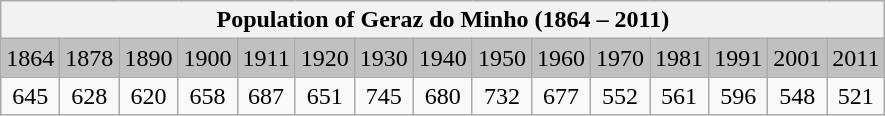<table class="wikitable">
<tr>
<th colspan="15">Population of Geraz do Minho  (1864 – 2011) </th>
</tr>
<tr bgcolor="#C0C0C0">
<td align="center">1864</td>
<td align="center">1878</td>
<td align="center">1890</td>
<td align="center">1900</td>
<td align="center">1911</td>
<td align="center">1920</td>
<td align="center">1930</td>
<td align="center">1940</td>
<td align="center">1950</td>
<td align="center">1960</td>
<td align="center">1970</td>
<td align="center">1981</td>
<td align="center">1991</td>
<td align="center">2001</td>
<td align="center">2011</td>
</tr>
<tr>
<td align="center">645</td>
<td align="center">628</td>
<td align="center">620</td>
<td align="center">658</td>
<td align="center">687</td>
<td align="center">651</td>
<td align="center">745</td>
<td align="center">680</td>
<td align="center">732</td>
<td align="center">677</td>
<td align="center">552</td>
<td align="center">561</td>
<td align="center">596</td>
<td align="center">548</td>
<td align="center">521</td>
</tr>
</table>
